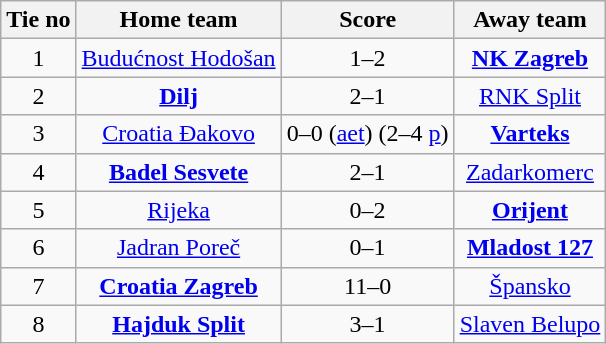<table class="wikitable" style="text-align: center">
<tr>
<th>Tie no</th>
<th>Home team</th>
<th>Score</th>
<th>Away team</th>
</tr>
<tr>
<td>1</td>
<td><a href='#'>Budućnost Hodošan</a></td>
<td>1–2</td>
<td><strong><a href='#'>NK Zagreb</a></strong></td>
</tr>
<tr>
<td>2</td>
<td><strong><a href='#'>Dilj</a></strong></td>
<td>2–1</td>
<td><a href='#'>RNK Split</a></td>
</tr>
<tr>
<td>3</td>
<td><a href='#'>Croatia Đakovo</a></td>
<td>0–0 (<a href='#'>aet</a>) (2–4 <a href='#'>p</a>)</td>
<td><strong><a href='#'>Varteks</a></strong></td>
</tr>
<tr>
<td>4</td>
<td><strong><a href='#'>Badel Sesvete</a></strong></td>
<td>2–1</td>
<td><a href='#'>Zadarkomerc</a></td>
</tr>
<tr>
<td>5</td>
<td><a href='#'>Rijeka</a></td>
<td>0–2</td>
<td><strong><a href='#'>Orijent</a></strong></td>
</tr>
<tr>
<td>6</td>
<td><a href='#'>Jadran Poreč</a></td>
<td>0–1</td>
<td><strong><a href='#'>Mladost 127</a></strong></td>
</tr>
<tr>
<td>7</td>
<td><strong><a href='#'>Croatia Zagreb</a></strong></td>
<td>11–0</td>
<td><a href='#'>Špansko</a></td>
</tr>
<tr>
<td>8</td>
<td><strong><a href='#'>Hajduk Split</a></strong></td>
<td>3–1</td>
<td><a href='#'>Slaven Belupo</a></td>
</tr>
</table>
